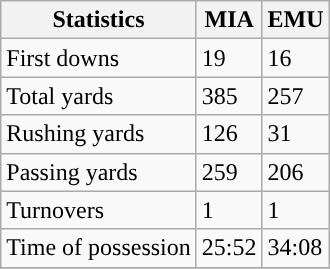<table class="wikitable">
<tr>
<th>Statistics</th>
<th>MIA</th>
<th>EMU</th>
</tr>
<tr>
<td>First downs</td>
<td>19</td>
<td>16</td>
</tr>
<tr>
<td>Total yards</td>
<td>385</td>
<td>257</td>
</tr>
<tr>
<td>Rushing yards</td>
<td>126</td>
<td>31</td>
</tr>
<tr>
<td>Passing yards</td>
<td>259</td>
<td>206</td>
</tr>
<tr>
<td>Turnovers</td>
<td>1</td>
<td>1</td>
</tr>
<tr>
<td>Time of possession</td>
<td>25:52</td>
<td>34:08</td>
</tr>
<tr>
</tr>
</table>
